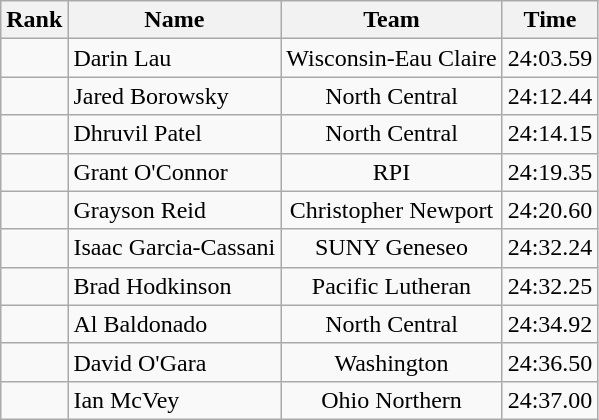<table class="wikitable sortable" style="text-align:center">
<tr>
<th>Rank</th>
<th>Name</th>
<th>Team</th>
<th>Time</th>
</tr>
<tr>
<td></td>
<td align=left>Darin Lau</td>
<td>Wisconsin-Eau Claire</td>
<td>24:03.59</td>
</tr>
<tr>
<td></td>
<td align=left>Jared Borowsky</td>
<td>North Central</td>
<td>24:12.44</td>
</tr>
<tr>
<td></td>
<td align=left>Dhruvil Patel</td>
<td>North Central</td>
<td>24:14.15</td>
</tr>
<tr>
<td></td>
<td align=left>Grant O'Connor</td>
<td>RPI</td>
<td>24:19.35</td>
</tr>
<tr>
<td></td>
<td align=left>Grayson Reid</td>
<td>Christopher Newport</td>
<td>24:20.60</td>
</tr>
<tr>
<td></td>
<td align=left>Isaac Garcia-Cassani</td>
<td>SUNY Geneseo</td>
<td>24:32.24</td>
</tr>
<tr>
<td></td>
<td align=left>Brad Hodkinson</td>
<td>Pacific Lutheran</td>
<td>24:32.25</td>
</tr>
<tr>
<td></td>
<td align=left>Al Baldonado</td>
<td>North Central</td>
<td>24:34.92</td>
</tr>
<tr>
<td></td>
<td align=left>David O'Gara</td>
<td>Washington</td>
<td>24:36.50</td>
</tr>
<tr>
<td></td>
<td align=left>Ian McVey</td>
<td>Ohio Northern</td>
<td>24:37.00</td>
</tr>
</table>
